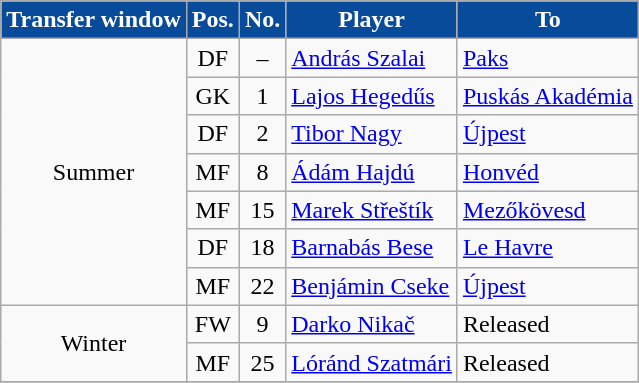<table class="wikitable plainrowheaders sortable">
<tr>
<th style="background-color:#094B9B;color:white">Transfer window</th>
<th style="background-color:#094B9B;color:white">Pos.</th>
<th style="background-color:#094B9B;color:white">No.</th>
<th style="background-color:#094B9B;color:white">Player</th>
<th style="background-color:#094B9B;color:white">To</th>
</tr>
<tr>
<td rowspan="7" style="text-align:center;">Summer</td>
<td style=text-align:center;>DF</td>
<td style=text-align:center;>–</td>
<td style=text-align:left;> <a href='#'>András Szalai</a></td>
<td style=text-align:left;><a href='#'>Paks</a></td>
</tr>
<tr>
<td style=text-align:center;>GK</td>
<td style=text-align:center;>1</td>
<td style=text-align:left;> <a href='#'>Lajos Hegedűs</a></td>
<td style=text-align:left;><a href='#'>Puskás Akadémia</a></td>
</tr>
<tr>
<td style=text-align:center;>DF</td>
<td style=text-align:center;>2</td>
<td style=text-align:left;> <a href='#'>Tibor Nagy</a></td>
<td style=text-align:left;><a href='#'>Újpest</a></td>
</tr>
<tr>
<td style=text-align:center;>MF</td>
<td style=text-align:center;>8</td>
<td style=text-align:left;> <a href='#'>Ádám Hajdú</a></td>
<td style=text-align:left;><a href='#'>Honvéd</a></td>
</tr>
<tr>
<td style=text-align:center;>MF</td>
<td style=text-align:center;>15</td>
<td style=text-align:left;> <a href='#'>Marek Střeštík</a></td>
<td style=text-align:left;><a href='#'>Mezőkövesd</a></td>
</tr>
<tr>
<td style=text-align:center;>DF</td>
<td style=text-align:center;>18</td>
<td style=text-align:left;> <a href='#'>Barnabás Bese</a></td>
<td style=text-align:left;> <a href='#'>Le Havre</a></td>
</tr>
<tr>
<td style=text-align:center;>MF</td>
<td style=text-align:center;>22</td>
<td style=text-align:left;> <a href='#'>Benjámin Cseke</a></td>
<td style=text-align:left;><a href='#'>Újpest</a></td>
</tr>
<tr>
<td rowspan="2" style="text-align:center;">Winter</td>
<td style=text-align:center;>FW</td>
<td style=text-align:center;>9</td>
<td style=text-align:left;> <a href='#'>Darko Nikač</a></td>
<td style=text-align:left;>Released</td>
</tr>
<tr>
<td style=text-align:center;>MF</td>
<td style=text-align:center;>25</td>
<td style=text-align:left;> <a href='#'>Lóránd Szatmári</a></td>
<td style=text-align:left;>Released</td>
</tr>
<tr>
</tr>
</table>
